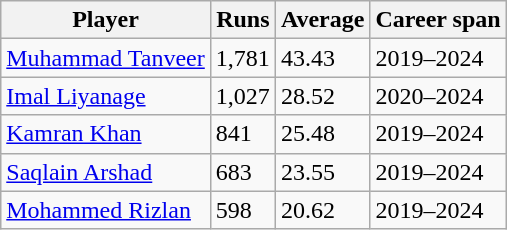<table class="wikitable">
<tr>
<th>Player</th>
<th>Runs</th>
<th>Average</th>
<th>Career span</th>
</tr>
<tr>
<td><a href='#'>Muhammad Tanveer</a></td>
<td>1,781</td>
<td>43.43</td>
<td>2019–2024</td>
</tr>
<tr>
<td><a href='#'>Imal Liyanage</a></td>
<td>1,027</td>
<td>28.52</td>
<td>2020–2024</td>
</tr>
<tr>
<td><a href='#'>Kamran Khan</a></td>
<td>841</td>
<td>25.48</td>
<td>2019–2024</td>
</tr>
<tr>
<td><a href='#'>Saqlain Arshad</a></td>
<td>683</td>
<td>23.55</td>
<td>2019–2024</td>
</tr>
<tr>
<td><a href='#'>Mohammed Rizlan</a></td>
<td>598</td>
<td>20.62</td>
<td>2019–2024</td>
</tr>
</table>
